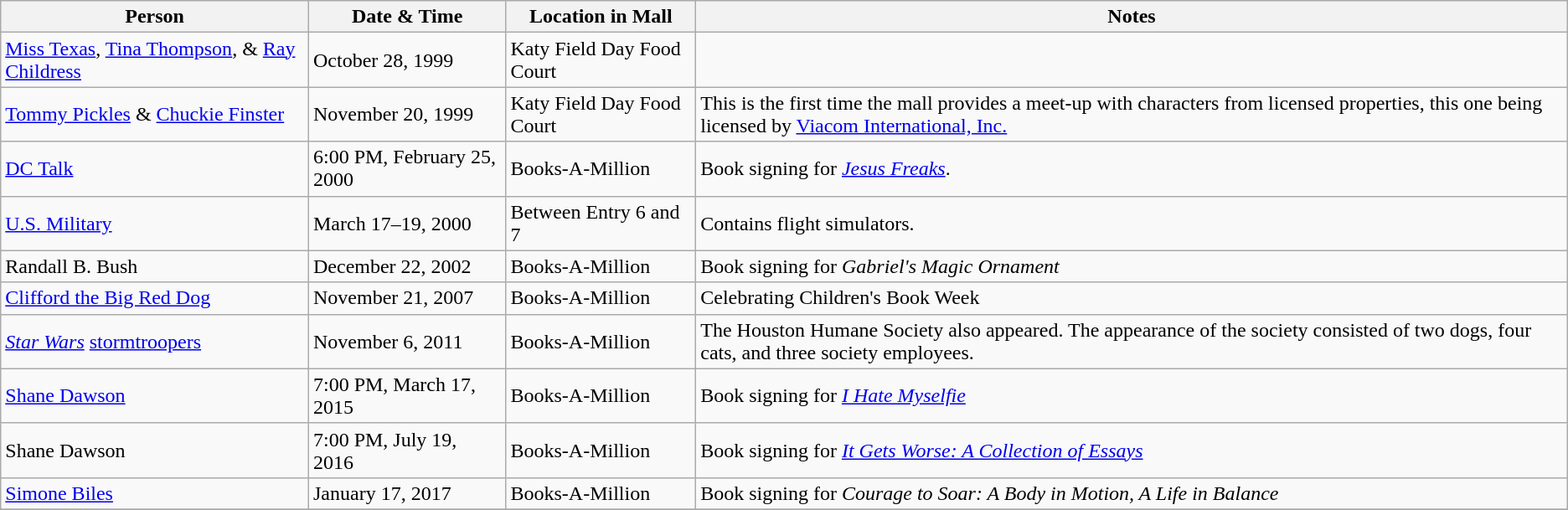<table class="wikitable sortable">
<tr>
<th>Person</th>
<th>Date & Time</th>
<th>Location in Mall</th>
<th>Notes</th>
</tr>
<tr>
<td rowspan="1"><a href='#'>Miss Texas</a>, <a href='#'>Tina Thompson</a>, & <a href='#'>Ray Childress</a></td>
<td>October 28, 1999</td>
<td>Katy Field Day Food Court</td>
<td></td>
</tr>
<tr>
<td rowspan="1"><a href='#'>Tommy Pickles</a> & <a href='#'>Chuckie Finster</a></td>
<td>November 20, 1999</td>
<td>Katy Field Day Food Court</td>
<td>This is the first time the mall provides a meet-up with characters from licensed properties, this one being licensed by <a href='#'>Viacom International, Inc.</a></td>
</tr>
<tr>
<td rowspan="1"><a href='#'>DC Talk</a></td>
<td>6:00 PM, February 25, 2000</td>
<td>Books-A-Million</td>
<td>Book signing for <a href='#'><em>Jesus Freaks</em></a>.</td>
</tr>
<tr>
<td rowspan="1"><a href='#'>U.S. Military</a></td>
<td>March 17–19, 2000</td>
<td>Between Entry 6 and 7</td>
<td>Contains flight simulators.</td>
</tr>
<tr>
<td rowspan="1">Randall B. Bush</td>
<td>December 22, 2002</td>
<td>Books-A-Million</td>
<td>Book signing for <em>Gabriel's Magic Ornament</em></td>
</tr>
<tr>
<td rowspan="1"><a href='#'>Clifford the Big Red Dog</a></td>
<td>November 21, 2007</td>
<td>Books-A-Million</td>
<td>Celebrating Children's Book Week</td>
</tr>
<tr>
<td rowspan="1"><em><a href='#'>Star Wars</a></em> <a href='#'>stormtroopers</a></td>
<td>November 6, 2011</td>
<td>Books-A-Million</td>
<td>The Houston Humane Society also appeared. The appearance of the society consisted of two dogs, four cats, and three society employees.</td>
</tr>
<tr>
<td rowspan="1"><a href='#'>Shane Dawson</a></td>
<td>7:00 PM, March 17, 2015</td>
<td>Books-A-Million</td>
<td>Book signing for <em><a href='#'>I Hate Myselfie</a></em></td>
</tr>
<tr>
<td rowspan="1">Shane Dawson</td>
<td>7:00 PM, July 19, 2016</td>
<td>Books-A-Million</td>
<td>Book signing for <em><a href='#'>It Gets Worse: A Collection of Essays</a></em></td>
</tr>
<tr>
<td rowspan="1"><a href='#'>Simone Biles</a></td>
<td>January 17, 2017</td>
<td>Books-A-Million</td>
<td>Book signing for <em>Courage to Soar: A Body in Motion, A Life in Balance</em></td>
</tr>
<tr>
</tr>
</table>
